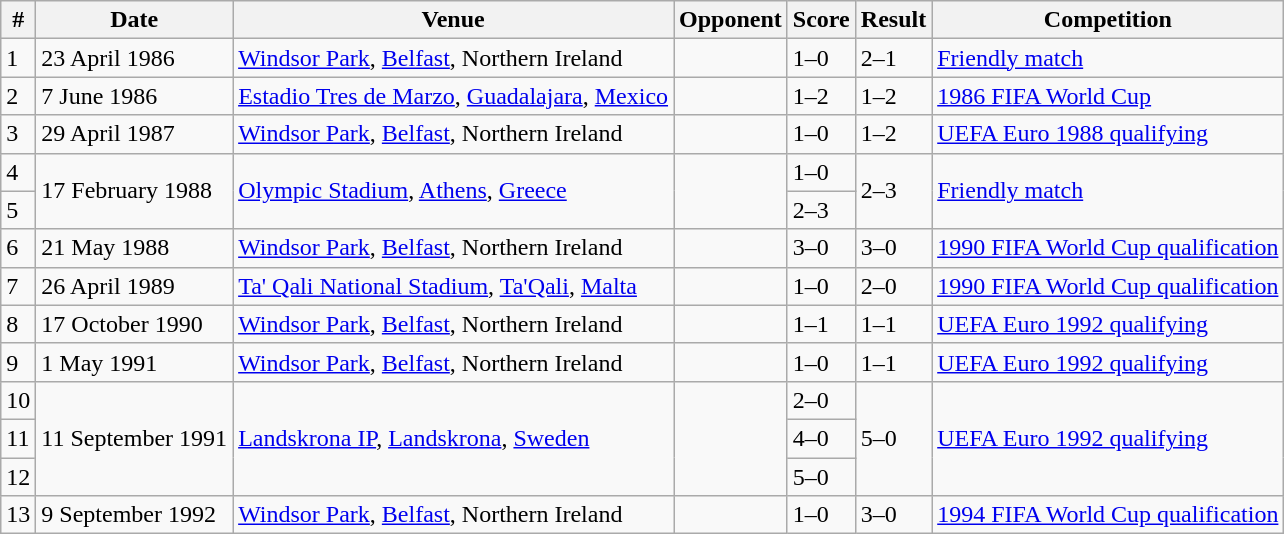<table class="wikitable collapsible collapsed">
<tr>
<th>#</th>
<th>Date</th>
<th>Venue</th>
<th>Opponent</th>
<th>Score</th>
<th>Result</th>
<th>Competition</th>
</tr>
<tr>
<td>1</td>
<td>23 April 1986</td>
<td><a href='#'>Windsor Park</a>, <a href='#'>Belfast</a>, Northern Ireland</td>
<td></td>
<td>1–0</td>
<td>2–1</td>
<td><a href='#'>Friendly match</a></td>
</tr>
<tr>
<td>2</td>
<td>7 June 1986</td>
<td><a href='#'>Estadio Tres de Marzo</a>, <a href='#'>Guadalajara</a>, <a href='#'>Mexico</a></td>
<td></td>
<td>1–2</td>
<td>1–2</td>
<td><a href='#'>1986 FIFA World Cup</a></td>
</tr>
<tr>
<td>3</td>
<td>29 April 1987</td>
<td><a href='#'>Windsor Park</a>, <a href='#'>Belfast</a>, Northern Ireland</td>
<td></td>
<td>1–0</td>
<td>1–2</td>
<td><a href='#'>UEFA Euro 1988 qualifying</a></td>
</tr>
<tr>
<td>4</td>
<td rowspan=2>17 February 1988</td>
<td rowspan=2><a href='#'>Olympic Stadium</a>, <a href='#'>Athens</a>, <a href='#'>Greece</a></td>
<td rowspan=2></td>
<td>1–0</td>
<td rowspan=2>2–3</td>
<td rowspan=2><a href='#'>Friendly match</a></td>
</tr>
<tr>
<td>5</td>
<td>2–3</td>
</tr>
<tr>
<td>6</td>
<td>21 May 1988</td>
<td><a href='#'>Windsor Park</a>, <a href='#'>Belfast</a>, Northern Ireland</td>
<td></td>
<td>3–0</td>
<td>3–0</td>
<td><a href='#'>1990 FIFA World Cup qualification</a></td>
</tr>
<tr>
<td>7</td>
<td>26 April 1989</td>
<td><a href='#'>Ta' Qali National Stadium</a>, <a href='#'>Ta'Qali</a>, <a href='#'>Malta</a></td>
<td></td>
<td>1–0</td>
<td>2–0</td>
<td><a href='#'>1990 FIFA World Cup qualification</a></td>
</tr>
<tr>
<td>8</td>
<td>17 October 1990</td>
<td><a href='#'>Windsor Park</a>, <a href='#'>Belfast</a>, Northern Ireland</td>
<td></td>
<td>1–1</td>
<td>1–1</td>
<td><a href='#'>UEFA Euro 1992 qualifying</a></td>
</tr>
<tr>
<td>9</td>
<td>1 May 1991</td>
<td><a href='#'>Windsor Park</a>, <a href='#'>Belfast</a>, Northern Ireland</td>
<td></td>
<td>1–0</td>
<td>1–1</td>
<td><a href='#'>UEFA Euro 1992 qualifying</a></td>
</tr>
<tr>
<td>10</td>
<td rowspan=3>11 September 1991</td>
<td rowspan=3><a href='#'>Landskrona IP</a>, <a href='#'>Landskrona</a>, <a href='#'>Sweden</a></td>
<td rowspan=3></td>
<td>2–0</td>
<td rowspan=3>5–0</td>
<td rowspan=3><a href='#'>UEFA Euro 1992 qualifying</a></td>
</tr>
<tr>
<td>11</td>
<td>4–0</td>
</tr>
<tr>
<td>12</td>
<td>5–0</td>
</tr>
<tr>
<td>13</td>
<td>9 September 1992</td>
<td><a href='#'>Windsor Park</a>, <a href='#'>Belfast</a>, Northern Ireland</td>
<td></td>
<td>1–0</td>
<td>3–0</td>
<td><a href='#'>1994 FIFA World Cup qualification</a></td>
</tr>
</table>
